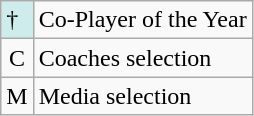<table class="wikitable">
<tr>
<td style="background:#cfecec;">†</td>
<td>Co-Player of the Year</td>
</tr>
<tr>
<td style="text-align:center;">C</td>
<td>Coaches selection</td>
</tr>
<tr>
<td style="text-align:center;">M</td>
<td>Media selection</td>
</tr>
</table>
